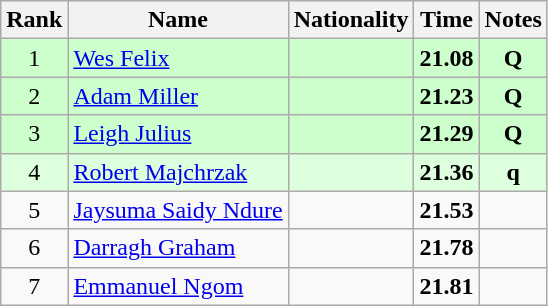<table class="wikitable sortable" style="text-align:center">
<tr>
<th>Rank</th>
<th>Name</th>
<th>Nationality</th>
<th>Time</th>
<th>Notes</th>
</tr>
<tr bgcolor=ccffcc>
<td>1</td>
<td align=left><a href='#'>Wes Felix</a></td>
<td align=left></td>
<td><strong>21.08</strong></td>
<td><strong>Q</strong></td>
</tr>
<tr bgcolor=ccffcc>
<td>2</td>
<td align=left><a href='#'>Adam Miller</a></td>
<td align=left></td>
<td><strong>21.23</strong></td>
<td><strong>Q</strong></td>
</tr>
<tr bgcolor=ccffcc>
<td>3</td>
<td align=left><a href='#'>Leigh Julius</a></td>
<td align=left></td>
<td><strong>21.29</strong></td>
<td><strong>Q</strong></td>
</tr>
<tr bgcolor=ddffdd>
<td>4</td>
<td align=left><a href='#'>Robert Majchrzak</a></td>
<td align=left></td>
<td><strong>21.36</strong></td>
<td><strong>q</strong></td>
</tr>
<tr>
<td>5</td>
<td align=left><a href='#'>Jaysuma Saidy Ndure</a></td>
<td align=left></td>
<td><strong>21.53</strong></td>
<td></td>
</tr>
<tr>
<td>6</td>
<td align=left><a href='#'>Darragh Graham</a></td>
<td align=left></td>
<td><strong>21.78</strong></td>
<td></td>
</tr>
<tr>
<td>7</td>
<td align=left><a href='#'>Emmanuel Ngom</a></td>
<td align=left></td>
<td><strong>21.81</strong></td>
<td></td>
</tr>
</table>
